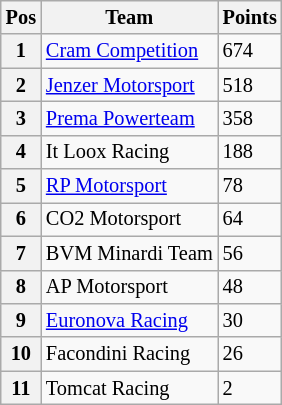<table class="wikitable" style="font-size:85%">
<tr>
<th>Pos</th>
<th>Team</th>
<th>Points</th>
</tr>
<tr>
<th>1</th>
<td><a href='#'>Cram Competition</a></td>
<td>674</td>
</tr>
<tr>
<th>2</th>
<td><a href='#'>Jenzer Motorsport</a></td>
<td>518</td>
</tr>
<tr>
<th>3</th>
<td><a href='#'>Prema Powerteam</a></td>
<td>358</td>
</tr>
<tr>
<th>4</th>
<td>It Loox Racing</td>
<td>188</td>
</tr>
<tr>
<th>5</th>
<td><a href='#'>RP Motorsport</a></td>
<td>78</td>
</tr>
<tr>
<th>6</th>
<td>CO2 Motorsport</td>
<td>64</td>
</tr>
<tr>
<th>7</th>
<td>BVM Minardi Team</td>
<td>56</td>
</tr>
<tr>
<th>8</th>
<td>AP Motorsport</td>
<td>48</td>
</tr>
<tr>
<th>9</th>
<td><a href='#'>Euronova Racing</a></td>
<td>30</td>
</tr>
<tr>
<th>10</th>
<td>Facondini Racing</td>
<td>26</td>
</tr>
<tr>
<th>11</th>
<td>Tomcat Racing</td>
<td>2</td>
</tr>
</table>
